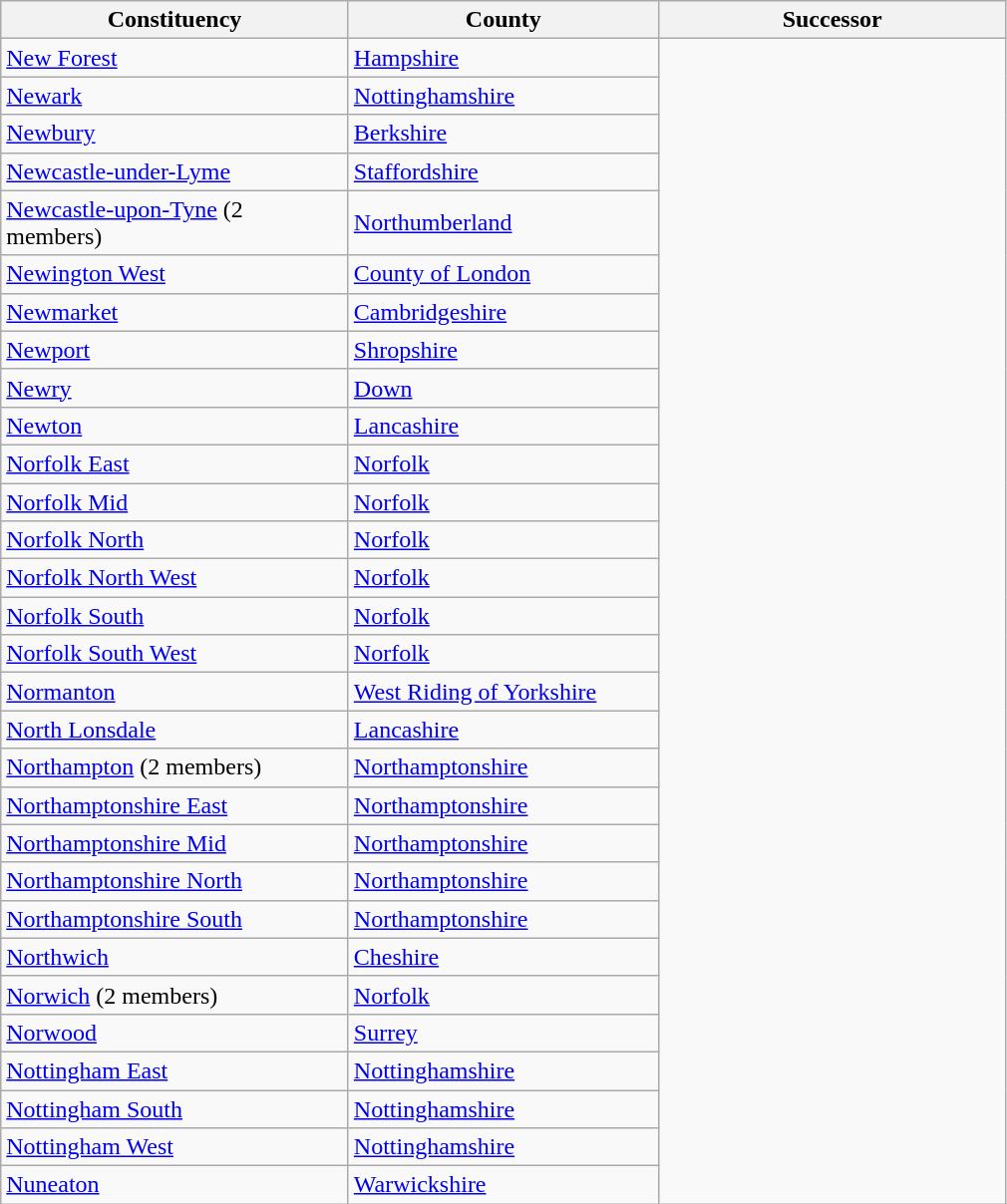<table class="wikitable">
<tr>
<th width="225px">Constituency</th>
<th width="200px">County</th>
<th width="225px">Successor</th>
</tr>
<tr>
<td><a href='#'>New Forest</a></td>
<td><a href='#'>Hampshire</a></td>
</tr>
<tr>
<td><a href='#'>Newark</a></td>
<td><a href='#'>Nottinghamshire</a></td>
</tr>
<tr>
<td><a href='#'>Newbury</a></td>
<td><a href='#'>Berkshire</a></td>
</tr>
<tr>
<td><a href='#'>Newcastle-under-Lyme</a></td>
<td><a href='#'>Staffordshire</a></td>
</tr>
<tr>
<td><a href='#'>Newcastle-upon-Tyne</a> (2 members)</td>
<td><a href='#'>Northumberland</a></td>
</tr>
<tr>
<td><a href='#'>Newington West</a></td>
<td><a href='#'>County of London</a></td>
</tr>
<tr>
<td><a href='#'>Newmarket</a></td>
<td><a href='#'>Cambridgeshire</a></td>
</tr>
<tr>
<td><a href='#'>Newport</a></td>
<td><a href='#'>Shropshire</a></td>
</tr>
<tr>
<td><a href='#'>Newry</a></td>
<td><a href='#'>Down</a></td>
</tr>
<tr>
<td><a href='#'>Newton</a></td>
<td><a href='#'>Lancashire</a></td>
</tr>
<tr>
<td><a href='#'>Norfolk East</a></td>
<td><a href='#'>Norfolk</a></td>
</tr>
<tr>
<td><a href='#'>Norfolk Mid</a></td>
<td><a href='#'>Norfolk</a></td>
</tr>
<tr>
<td><a href='#'>Norfolk North</a></td>
<td><a href='#'>Norfolk</a></td>
</tr>
<tr>
<td><a href='#'>Norfolk North West</a></td>
<td><a href='#'>Norfolk</a></td>
</tr>
<tr>
<td><a href='#'>Norfolk South</a></td>
<td><a href='#'>Norfolk</a></td>
</tr>
<tr>
<td><a href='#'>Norfolk South West</a></td>
<td><a href='#'>Norfolk</a></td>
</tr>
<tr>
<td><a href='#'>Normanton</a></td>
<td><a href='#'>West Riding of Yorkshire</a></td>
</tr>
<tr>
<td><a href='#'>North Lonsdale</a></td>
<td><a href='#'>Lancashire</a></td>
</tr>
<tr>
<td><a href='#'>Northampton</a> (2 members)</td>
<td><a href='#'>Northamptonshire</a></td>
</tr>
<tr>
<td><a href='#'>Northamptonshire East</a></td>
<td><a href='#'>Northamptonshire</a></td>
</tr>
<tr>
<td><a href='#'>Northamptonshire Mid</a></td>
<td><a href='#'>Northamptonshire</a></td>
</tr>
<tr>
<td><a href='#'>Northamptonshire North</a></td>
<td><a href='#'>Northamptonshire</a></td>
</tr>
<tr>
<td><a href='#'>Northamptonshire South</a></td>
<td><a href='#'>Northamptonshire</a></td>
</tr>
<tr>
<td><a href='#'>Northwich</a></td>
<td><a href='#'>Cheshire</a></td>
</tr>
<tr>
<td><a href='#'>Norwich</a> (2 members)</td>
<td><a href='#'>Norfolk</a></td>
</tr>
<tr>
<td><a href='#'>Norwood</a></td>
<td><a href='#'>Surrey</a></td>
</tr>
<tr>
<td><a href='#'>Nottingham East</a></td>
<td><a href='#'>Nottinghamshire</a></td>
</tr>
<tr>
<td><a href='#'>Nottingham South</a></td>
<td><a href='#'>Nottinghamshire</a></td>
</tr>
<tr>
<td><a href='#'>Nottingham West</a></td>
<td><a href='#'>Nottinghamshire</a></td>
</tr>
<tr>
<td><a href='#'>Nuneaton</a></td>
<td><a href='#'>Warwickshire</a></td>
</tr>
</table>
